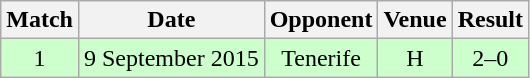<table class="wikitable" style="font-size:100%; text-align:center">
<tr>
<th>Match</th>
<th>Date</th>
<th>Opponent</th>
<th>Venue</th>
<th>Result</th>
</tr>
<tr bgcolor= CCFFCC>
<td>1</td>
<td>9 September 2015</td>
<td>Tenerife</td>
<td>H</td>
<td>2–0</td>
</tr>
</table>
